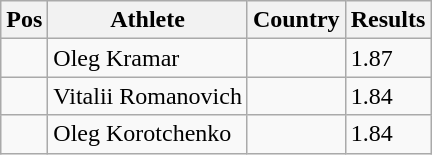<table class="wikitable">
<tr>
<th>Pos</th>
<th>Athlete</th>
<th>Country</th>
<th>Results</th>
</tr>
<tr>
<td align="center"></td>
<td>Oleg Kramar</td>
<td></td>
<td>1.87</td>
</tr>
<tr>
<td align="center"></td>
<td>Vitalii Romanovich</td>
<td></td>
<td>1.84</td>
</tr>
<tr>
<td align="center"></td>
<td>Oleg Korotchenko</td>
<td></td>
<td>1.84</td>
</tr>
</table>
